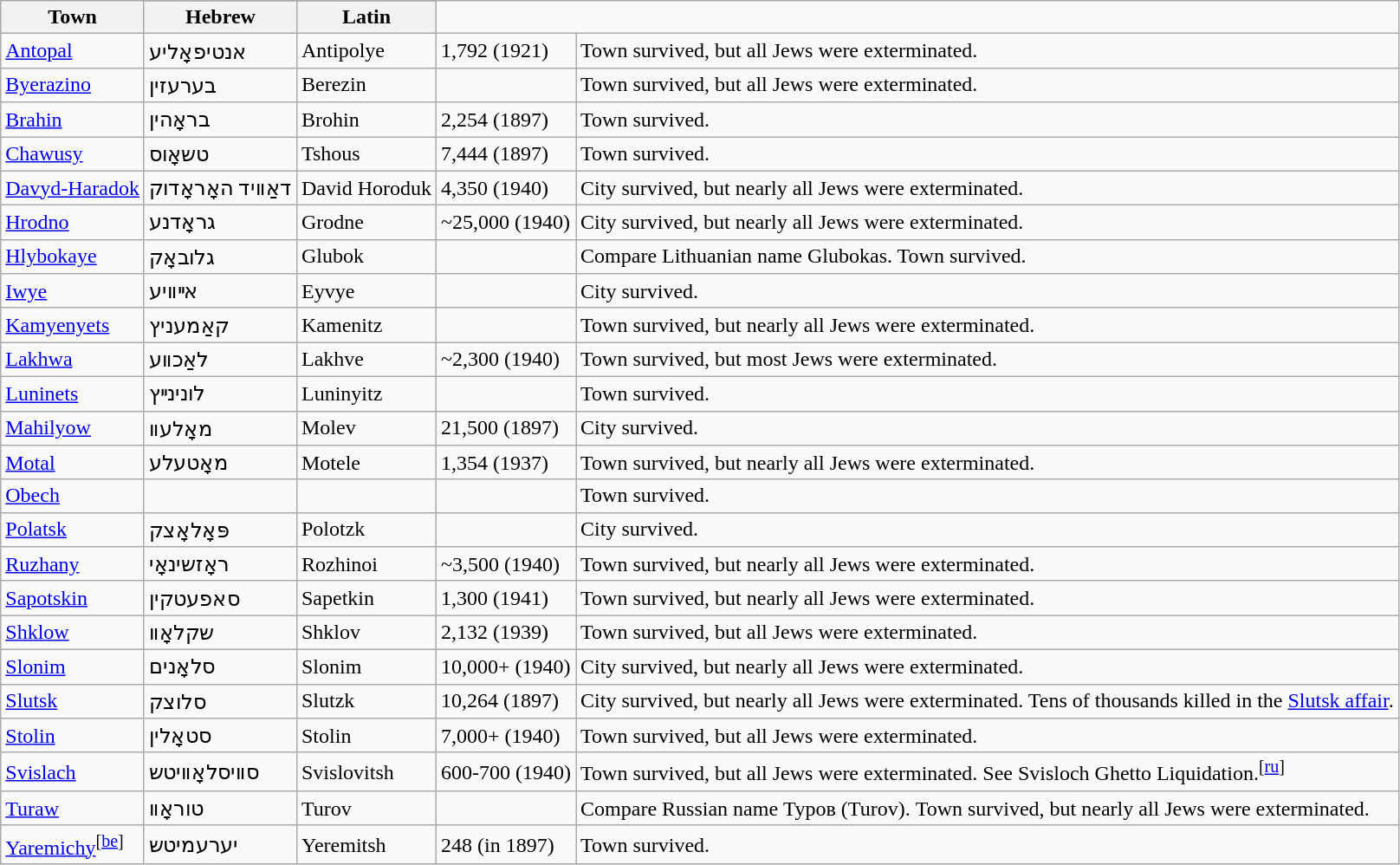<table class="wikitable sortable">
<tr>
<th rowspan="2">Town</th>
</tr>
<tr>
<th>Hebrew</th>
<th>Latin</th>
</tr>
<tr>
<td><a href='#'>Antopal</a></td>
<td>אנטיפאָליע</td>
<td>Antipolye</td>
<td>1,792 (1921)</td>
<td>Town survived, but all Jews were exterminated.</td>
</tr>
<tr>
<td><a href='#'>Byerazino</a></td>
<td>בערעזין</td>
<td>Berezin</td>
<td></td>
<td>Town survived, but all Jews were exterminated.</td>
</tr>
<tr>
<td><a href='#'>Brahin</a></td>
<td>בראָהין</td>
<td>Brohin</td>
<td>2,254 (1897)</td>
<td>Town survived.</td>
</tr>
<tr>
<td><a href='#'>Chawusy</a></td>
<td>טשאָוס</td>
<td>Tshous</td>
<td>7,444 (1897)</td>
<td>Town survived.</td>
</tr>
<tr>
<td><a href='#'>Davyd-Haradok</a></td>
<td>דאַװיד האָראָדוק</td>
<td>David Horoduk</td>
<td>4,350 (1940)</td>
<td>City survived, but nearly all Jews were exterminated.</td>
</tr>
<tr>
<td><a href='#'>Hrodno</a></td>
<td>גראָדנע</td>
<td>Grodne</td>
<td>~25,000 (1940)</td>
<td>City survived, but nearly all Jews were exterminated.</td>
</tr>
<tr>
<td><a href='#'>Hlybokaye</a></td>
<td>גלובאָק</td>
<td>Glubok</td>
<td></td>
<td>Compare Lithuanian name Glubokas. Town survived.</td>
</tr>
<tr>
<td><a href='#'>Iwye</a></td>
<td>אײװיע</td>
<td>Eyvye</td>
<td></td>
<td>City survived.</td>
</tr>
<tr>
<td><a href='#'>Kamyenyets</a></td>
<td>קאַמעניץ</td>
<td>Kamenitz</td>
<td></td>
<td>Town survived, but nearly all Jews were exterminated.</td>
</tr>
<tr>
<td><a href='#'>Lakhwa</a></td>
<td>לאַכװע</td>
<td>Lakhve</td>
<td>~2,300 (1940)</td>
<td>Town survived, but most Jews were exterminated.</td>
</tr>
<tr>
<td><a href='#'>Luninets</a></td>
<td>לונינײץ</td>
<td>Luninyitz</td>
<td></td>
<td>Town survived.</td>
</tr>
<tr>
<td><a href='#'>Mahilyow</a></td>
<td>מאָלעװ</td>
<td>Molev</td>
<td>21,500 (1897)</td>
<td>City survived.</td>
</tr>
<tr>
<td><a href='#'>Motal</a></td>
<td>מאָטעלע</td>
<td>Motele</td>
<td>1,354 (1937)</td>
<td>Town survived, but nearly all Jews were exterminated.</td>
</tr>
<tr>
<td><a href='#'>Obech</a></td>
<td></td>
<td></td>
<td></td>
<td>Town survived.</td>
</tr>
<tr>
<td><a href='#'>Polatsk</a></td>
<td>פּאָלאָצק</td>
<td>Polotzk</td>
<td></td>
<td>City survived.</td>
</tr>
<tr>
<td><a href='#'>Ruzhany</a></td>
<td>ראָזשינאָי</td>
<td>Rozhinoi</td>
<td>~3,500 (1940)</td>
<td>Town survived, but nearly all Jews were exterminated.</td>
</tr>
<tr>
<td><a href='#'>Sapotskin</a></td>
<td>סאפעטקין</td>
<td>Sapetkin</td>
<td>1,300 (1941)</td>
<td>Town survived, but nearly all Jews were exterminated.</td>
</tr>
<tr>
<td><a href='#'>Shklow</a></td>
<td>שקלאָװ</td>
<td>Shklov</td>
<td>2,132 (1939)</td>
<td>Town survived, but all Jews were exterminated.</td>
</tr>
<tr>
<td><a href='#'>Slonim</a></td>
<td>סלאָנים</td>
<td>Slonim</td>
<td>10,000+ (1940)</td>
<td>City survived, but nearly all Jews were exterminated.</td>
</tr>
<tr>
<td><a href='#'>Slutsk</a></td>
<td>סלוצק</td>
<td>Slutzk</td>
<td>10,264 (1897)</td>
<td>City survived, but nearly all Jews were exterminated. Tens of thousands killed in the <a href='#'>Slutsk affair</a>.</td>
</tr>
<tr>
<td><a href='#'>Stolin</a></td>
<td>סטאָלין</td>
<td>Stolin</td>
<td>7,000+ (1940)</td>
<td>Town survived, but all Jews were exterminated.</td>
</tr>
<tr>
<td><a href='#'>Svislach</a></td>
<td>סװיסלאָװיטש</td>
<td>Svislovitsh</td>
<td>600-700 (1940)</td>
<td>Town survived, but all Jews were exterminated. See Svisloch Ghetto <sup></sup>Liquidation.<sup>[<a href='#'>ru</a>]</sup></td>
</tr>
<tr>
<td><a href='#'>Turaw</a></td>
<td>טוראָװ</td>
<td>Turov</td>
<td></td>
<td>Compare Russian name Туров (Turov). Town survived, but nearly all Jews were exterminated.</td>
</tr>
<tr>
<td><a href='#'>Yaremichy</a><sup>[<a href='#'>be</a>]</sup></td>
<td>יערעמיטש</td>
<td>Yeremitsh</td>
<td>248 (in 1897) </td>
<td>Town survived.</td>
</tr>
</table>
